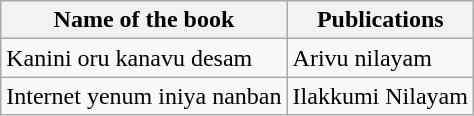<table class="wikitable sortable">
<tr>
<th>Name of the book</th>
<th>Publications</th>
</tr>
<tr>
<td>Kanini oru kanavu desam</td>
<td>Arivu nilayam</td>
</tr>
<tr>
<td>Internet yenum iniya nanban</td>
<td>Ilakkumi Nilayam</td>
</tr>
</table>
